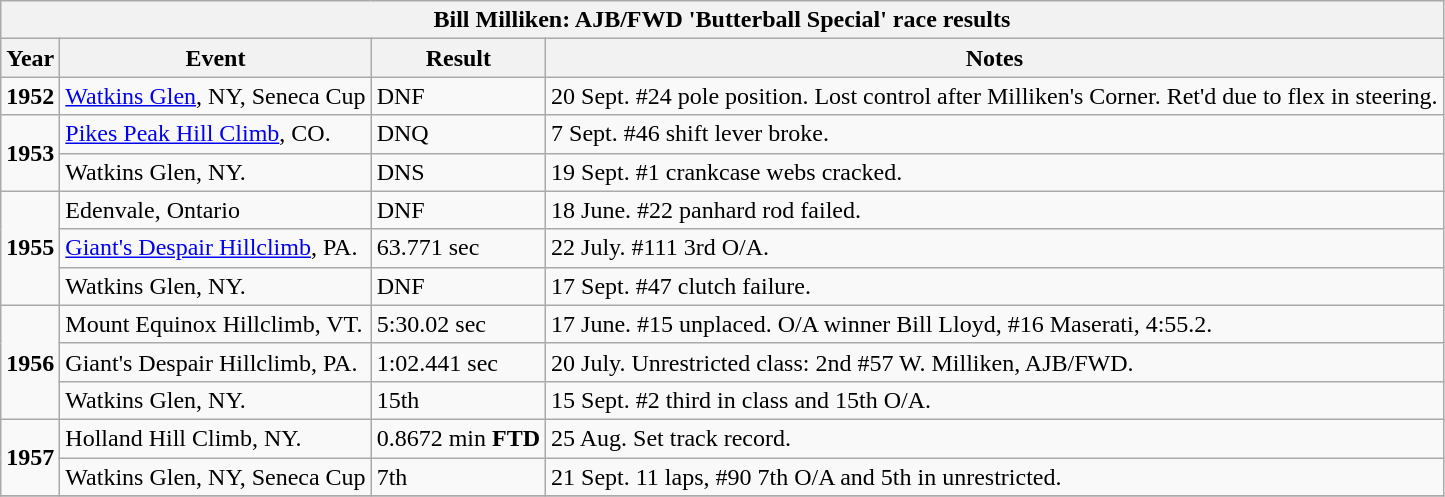<table class="wikitable">
<tr>
<th colspan=4>Bill Milliken: AJB/FWD 'Butterball Special' race results</th>
</tr>
<tr>
<th width="*">Year</th>
<th width="*">Event</th>
<th width="*">Result</th>
<th width="*">Notes</th>
</tr>
<tr>
<td><strong>1952</strong></td>
<td><a href='#'>Watkins Glen</a>, NY, Seneca Cup</td>
<td>DNF</td>
<td>20 Sept. #24 pole position. Lost control after Milliken's Corner. Ret'd due to flex in steering.</td>
</tr>
<tr>
<td rowspan=2><strong>1953</strong></td>
<td><a href='#'>Pikes Peak Hill Climb</a>, CO.</td>
<td>DNQ</td>
<td>7 Sept. #46 shift lever broke.</td>
</tr>
<tr>
<td>Watkins Glen, NY.</td>
<td>DNS</td>
<td>19 Sept. #1 crankcase webs cracked.</td>
</tr>
<tr>
<td rowspan=3><strong>1955</strong></td>
<td>Edenvale, Ontario</td>
<td>DNF</td>
<td>18 June. #22 panhard rod failed.</td>
</tr>
<tr>
<td><a href='#'>Giant's Despair Hillclimb</a>, PA.</td>
<td>63.771 sec</td>
<td>22 July. #111 3rd O/A.</td>
</tr>
<tr>
<td>Watkins Glen, NY.</td>
<td>DNF</td>
<td>17 Sept. #47 clutch failure.</td>
</tr>
<tr>
<td rowspan=3><strong>1956</strong></td>
<td>Mount Equinox Hillclimb, VT.</td>
<td>5:30.02 sec</td>
<td> 17 June. #15 unplaced. O/A winner Bill Lloyd, #16 Maserati, 4:55.2.</td>
</tr>
<tr>
<td>Giant's Despair Hillclimb, PA.</td>
<td>1:02.441 sec</td>
<td> 20 July. Unrestricted class: 2nd #57 W. Milliken, AJB/FWD.</td>
</tr>
<tr>
<td>Watkins Glen, NY.</td>
<td>15th</td>
<td>15 Sept. #2 third in class and 15th O/A.</td>
</tr>
<tr>
<td rowspan=2><strong>1957</strong></td>
<td>Holland Hill Climb, NY.</td>
<td>0.8672 min <strong>FTD</strong></td>
<td>25 Aug. Set track record.</td>
</tr>
<tr>
<td>Watkins Glen, NY, Seneca Cup</td>
<td>7th</td>
<td> 21 Sept. 11 laps, #90 7th O/A and 5th in unrestricted.</td>
</tr>
<tr>
</tr>
</table>
